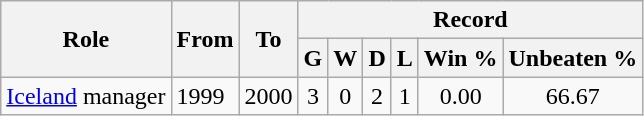<table class="wikitable" style="text-align: center">
<tr>
<th rowspan="2">Role</th>
<th rowspan="2">From</th>
<th rowspan="2">To</th>
<th colspan="6">Record</th>
</tr>
<tr>
<th>G</th>
<th>W</th>
<th>D</th>
<th>L</th>
<th>Win %</th>
<th>Unbeaten %</th>
</tr>
<tr>
<td align=left><a href='#'>Iceland</a> manager</td>
<td align=left>1999</td>
<td align=left>2000</td>
<td>3</td>
<td>0</td>
<td>2</td>
<td>1</td>
<td>0.00</td>
<td>66.67</td>
</tr>
</table>
